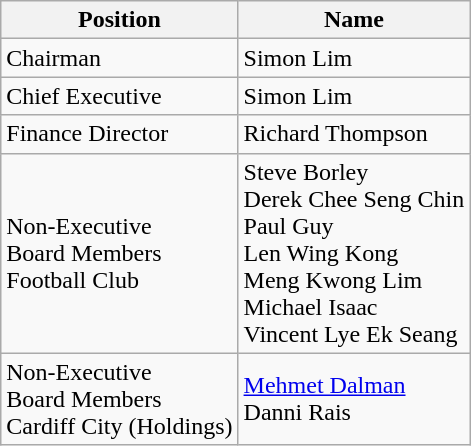<table class="wikitable" style="text-align: left">
<tr>
<th>Position</th>
<th>Name</th>
</tr>
<tr>
<td>Chairman</td>
<td> Simon Lim</td>
</tr>
<tr>
<td>Chief Executive</td>
<td> Simon Lim</td>
</tr>
<tr>
<td>Finance Director</td>
<td> Richard Thompson</td>
</tr>
<tr>
<td>Non-Executive<br>Board Members<br>Football Club</td>
<td> Steve Borley<br> Derek Chee Seng Chin<br> Paul Guy<br> Len Wing Kong<br> Meng Kwong Lim<br> Michael Isaac<br> Vincent Lye Ek Seang</td>
</tr>
<tr>
<td>Non-Executive<br>Board Members<br>Cardiff City (Holdings)</td>
<td> <a href='#'>Mehmet Dalman</a><br>Danni Rais</td>
</tr>
</table>
